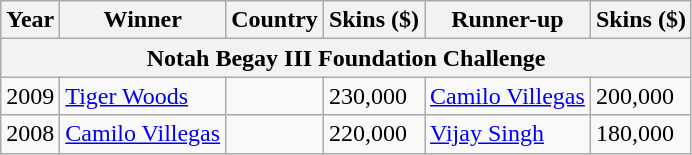<table class="wikitable">
<tr>
<th>Year</th>
<th>Winner</th>
<th>Country</th>
<th>Skins ($)</th>
<th>Runner-up</th>
<th>Skins ($)</th>
</tr>
<tr>
<th colspan=6>Notah Begay III Foundation Challenge</th>
</tr>
<tr>
<td>2009</td>
<td><a href='#'>Tiger Woods</a></td>
<td></td>
<td>230,000</td>
<td> <a href='#'>Camilo Villegas</a></td>
<td>200,000</td>
</tr>
<tr>
<td>2008</td>
<td><a href='#'>Camilo Villegas</a></td>
<td></td>
<td>220,000</td>
<td> <a href='#'>Vijay Singh</a></td>
<td>180,000</td>
</tr>
</table>
